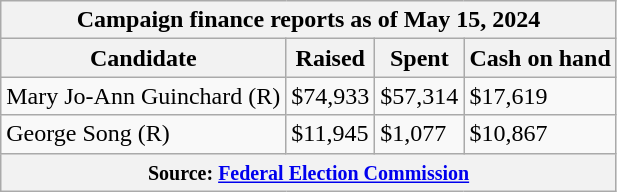<table class="wikitable sortable">
<tr>
<th colspan=4>Campaign finance reports as of May 15, 2024</th>
</tr>
<tr style="text-align:center;">
<th>Candidate</th>
<th>Raised</th>
<th>Spent</th>
<th>Cash on hand</th>
</tr>
<tr>
<td>Mary Jo-Ann Guinchard (R)</td>
<td>$74,933</td>
<td>$57,314</td>
<td>$17,619</td>
</tr>
<tr>
<td>George Song (R)</td>
<td>$11,945</td>
<td>$1,077</td>
<td>$10,867</td>
</tr>
<tr>
<th colspan="4"><small>Source: <a href='#'>Federal Election Commission</a></small></th>
</tr>
</table>
